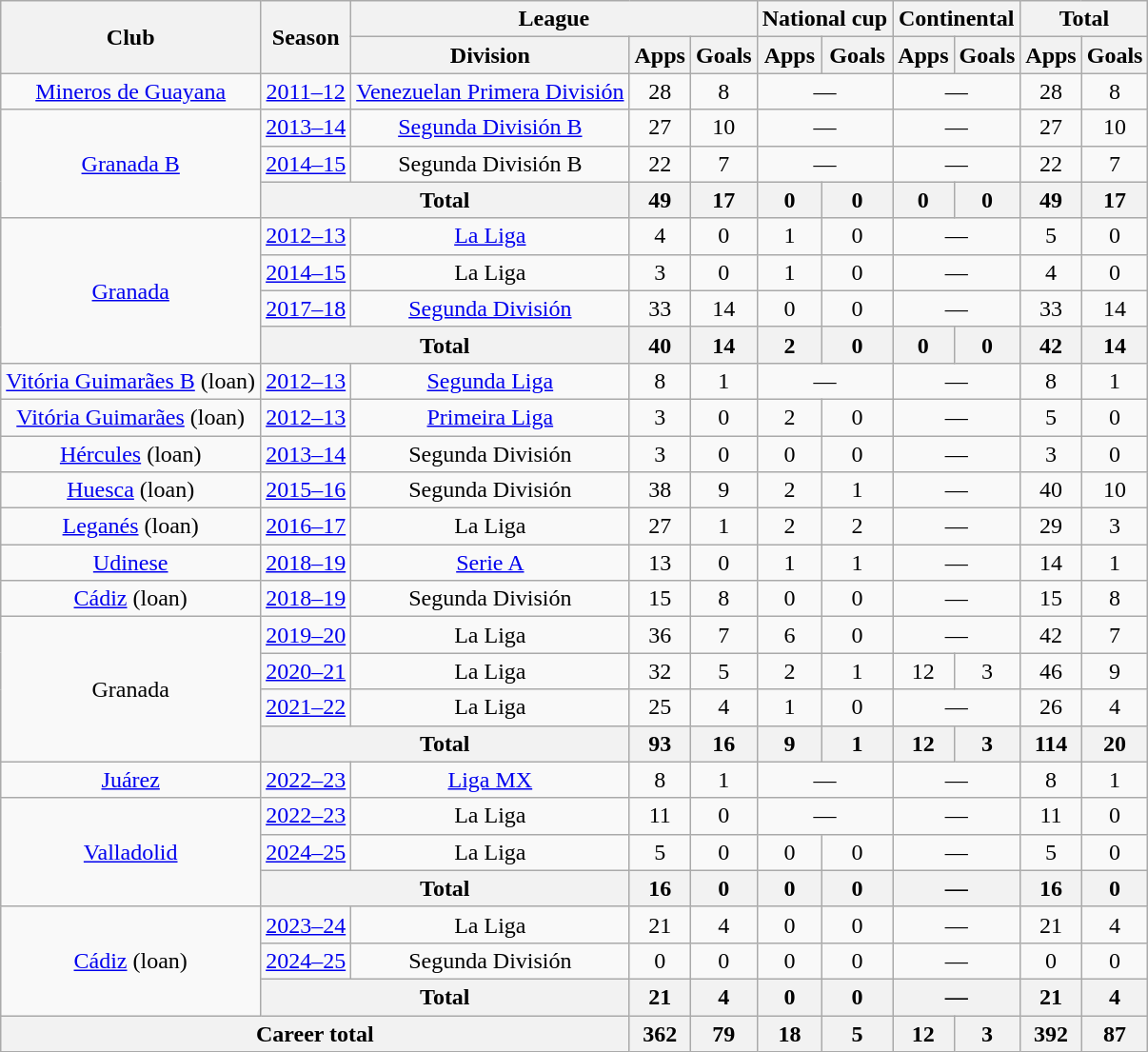<table class="wikitable" style="text-align:center">
<tr>
<th rowspan="2">Club</th>
<th rowspan="2">Season</th>
<th colspan="3">League</th>
<th colspan="2">National cup</th>
<th colspan="2">Continental</th>
<th colspan="2">Total</th>
</tr>
<tr>
<th>Division</th>
<th>Apps</th>
<th>Goals</th>
<th>Apps</th>
<th>Goals</th>
<th>Apps</th>
<th>Goals</th>
<th>Apps</th>
<th>Goals</th>
</tr>
<tr>
<td><a href='#'>Mineros de Guayana</a></td>
<td><a href='#'>2011–12</a></td>
<td><a href='#'>Venezuelan Primera División</a></td>
<td>28</td>
<td>8</td>
<td colspan="2">—</td>
<td colspan="2">—</td>
<td>28</td>
<td>8</td>
</tr>
<tr>
<td rowspan="3"><a href='#'>Granada B</a></td>
<td><a href='#'>2013–14</a></td>
<td><a href='#'>Segunda División B</a></td>
<td>27</td>
<td>10</td>
<td colspan="2">—</td>
<td colspan="2">—</td>
<td>27</td>
<td>10</td>
</tr>
<tr>
<td><a href='#'>2014–15</a></td>
<td>Segunda División B</td>
<td>22</td>
<td>7</td>
<td colspan="2">—</td>
<td colspan="2">—</td>
<td>22</td>
<td>7</td>
</tr>
<tr>
<th colspan="2">Total</th>
<th>49</th>
<th>17</th>
<th>0</th>
<th>0</th>
<th>0</th>
<th>0</th>
<th>49</th>
<th>17</th>
</tr>
<tr>
<td rowspan="4"><a href='#'>Granada</a></td>
<td><a href='#'>2012–13</a></td>
<td><a href='#'>La Liga</a></td>
<td>4</td>
<td>0</td>
<td>1</td>
<td>0</td>
<td colspan="2">—</td>
<td>5</td>
<td>0</td>
</tr>
<tr>
<td><a href='#'>2014–15</a></td>
<td>La Liga</td>
<td>3</td>
<td>0</td>
<td>1</td>
<td>0</td>
<td colspan="2">—</td>
<td>4</td>
<td>0</td>
</tr>
<tr>
<td><a href='#'>2017–18</a></td>
<td><a href='#'>Segunda División</a></td>
<td>33</td>
<td>14</td>
<td>0</td>
<td>0</td>
<td colspan="2">—</td>
<td>33</td>
<td>14</td>
</tr>
<tr>
<th colspan="2">Total</th>
<th>40</th>
<th>14</th>
<th>2</th>
<th>0</th>
<th>0</th>
<th>0</th>
<th>42</th>
<th>14</th>
</tr>
<tr>
<td><a href='#'>Vitória Guimarães B</a> (loan)</td>
<td><a href='#'>2012–13</a></td>
<td><a href='#'>Segunda Liga</a></td>
<td>8</td>
<td>1</td>
<td colspan="2">—</td>
<td colspan="2">—</td>
<td>8</td>
<td>1</td>
</tr>
<tr>
<td><a href='#'>Vitória Guimarães</a> (loan)</td>
<td><a href='#'>2012–13</a></td>
<td><a href='#'>Primeira Liga</a></td>
<td>3</td>
<td>0</td>
<td>2</td>
<td>0</td>
<td colspan="2">—</td>
<td>5</td>
<td>0</td>
</tr>
<tr>
<td><a href='#'>Hércules</a> (loan)</td>
<td><a href='#'>2013–14</a></td>
<td>Segunda División</td>
<td>3</td>
<td>0</td>
<td>0</td>
<td>0</td>
<td colspan="2">—</td>
<td>3</td>
<td>0</td>
</tr>
<tr>
<td><a href='#'>Huesca</a> (loan)</td>
<td><a href='#'>2015–16</a></td>
<td>Segunda División</td>
<td>38</td>
<td>9</td>
<td>2</td>
<td>1</td>
<td colspan="2">—</td>
<td>40</td>
<td>10</td>
</tr>
<tr>
<td><a href='#'>Leganés</a> (loan)</td>
<td><a href='#'>2016–17</a></td>
<td>La Liga</td>
<td>27</td>
<td>1</td>
<td>2</td>
<td>2</td>
<td colspan="2">—</td>
<td>29</td>
<td>3</td>
</tr>
<tr>
<td><a href='#'>Udinese</a></td>
<td><a href='#'>2018–19</a></td>
<td><a href='#'>Serie A</a></td>
<td>13</td>
<td>0</td>
<td>1</td>
<td>1</td>
<td colspan="2">—</td>
<td>14</td>
<td>1</td>
</tr>
<tr>
<td><a href='#'>Cádiz</a> (loan)</td>
<td><a href='#'>2018–19</a></td>
<td>Segunda División</td>
<td>15</td>
<td>8</td>
<td>0</td>
<td>0</td>
<td colspan="2">—</td>
<td>15</td>
<td>8</td>
</tr>
<tr>
<td rowspan="4">Granada</td>
<td><a href='#'>2019–20</a></td>
<td>La Liga</td>
<td>36</td>
<td>7</td>
<td>6</td>
<td>0</td>
<td colspan="2">—</td>
<td>42</td>
<td>7</td>
</tr>
<tr>
<td><a href='#'>2020–21</a></td>
<td>La Liga</td>
<td>32</td>
<td>5</td>
<td>2</td>
<td>1</td>
<td>12</td>
<td>3</td>
<td>46</td>
<td>9</td>
</tr>
<tr>
<td><a href='#'>2021–22</a></td>
<td>La Liga</td>
<td>25</td>
<td>4</td>
<td>1</td>
<td>0</td>
<td colspan="2">—</td>
<td>26</td>
<td>4</td>
</tr>
<tr>
<th colspan="2">Total</th>
<th>93</th>
<th>16</th>
<th>9</th>
<th>1</th>
<th>12</th>
<th>3</th>
<th>114</th>
<th>20</th>
</tr>
<tr>
<td><a href='#'>Juárez</a></td>
<td><a href='#'>2022–23</a></td>
<td><a href='#'>Liga MX</a></td>
<td>8</td>
<td>1</td>
<td colspan="2">—</td>
<td colspan="2">—</td>
<td>8</td>
<td>1</td>
</tr>
<tr>
<td rowspan="3"><a href='#'>Valladolid</a></td>
<td><a href='#'>2022–23</a></td>
<td>La Liga</td>
<td>11</td>
<td>0</td>
<td colspan="2">—</td>
<td colspan="2">—</td>
<td>11</td>
<td>0</td>
</tr>
<tr>
<td><a href='#'>2024–25</a></td>
<td>La Liga</td>
<td>5</td>
<td>0</td>
<td>0</td>
<td>0</td>
<td colspan="2">—</td>
<td>5</td>
<td>0</td>
</tr>
<tr>
<th colspan="2">Total</th>
<th>16</th>
<th>0</th>
<th>0</th>
<th>0</th>
<th colspan="2">—</th>
<th>16</th>
<th>0</th>
</tr>
<tr>
<td rowspan="3"><a href='#'>Cádiz</a> (loan)</td>
<td><a href='#'>2023–24</a></td>
<td>La Liga</td>
<td>21</td>
<td>4</td>
<td>0</td>
<td>0</td>
<td colspan="2">—</td>
<td>21</td>
<td>4</td>
</tr>
<tr>
<td><a href='#'>2024–25</a></td>
<td>Segunda División</td>
<td>0</td>
<td>0</td>
<td>0</td>
<td>0</td>
<td colspan="2">—</td>
<td>0</td>
<td>0</td>
</tr>
<tr>
<th colspan="2">Total</th>
<th>21</th>
<th>4</th>
<th>0</th>
<th>0</th>
<th colspan="2">—</th>
<th>21</th>
<th>4</th>
</tr>
<tr>
<th colspan="3">Career total</th>
<th>362</th>
<th>79</th>
<th>18</th>
<th>5</th>
<th>12</th>
<th>3</th>
<th>392</th>
<th>87</th>
</tr>
</table>
